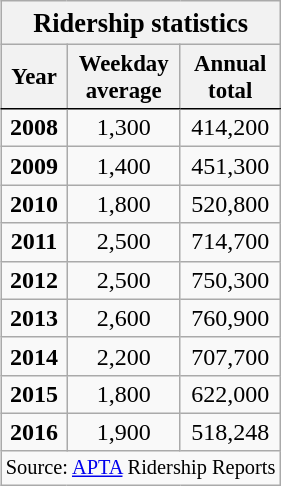<table class="wikitable collapsible collapsed" style="border-spacing: 1px; float: right; clear: right; margin: 0 0 1em 1em; text-align:center">
<tr>
<th colspan="3" style="background-color:#; background-color:#; padding-right:3px; padding-left:3px; font-size:110%; text-align:center;">Ridership statistics</th>
</tr>
<tr style="font-size:95%; text-align:center">
<th style="border-bottom:1px solid black">Year</th>
<th style="border-bottom:1px solid black">Weekday<br>average</th>
<th style="border-bottom:1px solid black">Annual<br>total</th>
</tr>
<tr>
<td><strong>2008</strong></td>
<td>1,300</td>
<td>414,200</td>
</tr>
<tr>
<td><strong>2009</strong></td>
<td>1,400</td>
<td>451,300</td>
</tr>
<tr>
<td><strong>2010</strong></td>
<td>1,800</td>
<td>520,800</td>
</tr>
<tr>
<td><strong>2011</strong></td>
<td>2,500</td>
<td>714,700</td>
</tr>
<tr>
<td><strong>2012</strong></td>
<td>2,500</td>
<td>750,300</td>
</tr>
<tr>
<td><strong>2013</strong></td>
<td>2,600</td>
<td>760,900</td>
</tr>
<tr>
<td><strong>2014</strong></td>
<td>2,200</td>
<td>707,700</td>
</tr>
<tr>
<td><strong>2015</strong></td>
<td>1,800</td>
<td>622,000</td>
</tr>
<tr>
<td><strong>2016</strong></td>
<td>1,900</td>
<td>518,248<br></td>
</tr>
<tr>
<td colspan="3" style="border-top:1px solid black; font-size:85%; text-align:left">Source: <a href='#'>APTA</a> Ridership Reports</td>
</tr>
</table>
